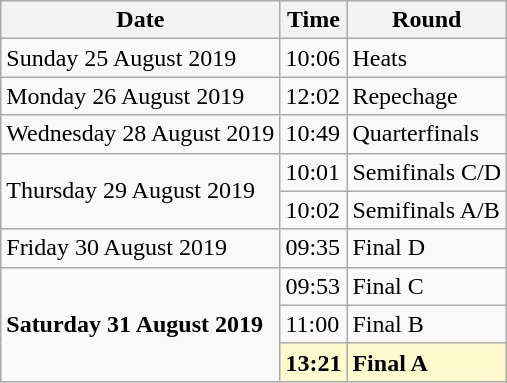<table class="wikitable">
<tr>
<th>Date</th>
<th>Time</th>
<th>Round</th>
</tr>
<tr>
<td>Sunday 25 August 2019</td>
<td>10:06</td>
<td>Heats</td>
</tr>
<tr>
<td>Monday 26 August 2019</td>
<td>12:02</td>
<td>Repechage</td>
</tr>
<tr>
<td>Wednesday 28 August 2019</td>
<td>10:49</td>
<td>Quarterfinals</td>
</tr>
<tr>
<td rowspan=2>Thursday 29 August 2019</td>
<td>10:01</td>
<td>Semifinals C/D</td>
</tr>
<tr>
<td>10:02</td>
<td>Semifinals A/B</td>
</tr>
<tr>
<td>Friday 30 August 2019</td>
<td>09:35</td>
<td>Final D</td>
</tr>
<tr>
<td rowspan=3><strong>Saturday 31 August 2019</strong></td>
<td>09:53</td>
<td>Final C</td>
</tr>
<tr>
<td>11:00</td>
<td>Final B</td>
</tr>
<tr>
<td style=background:lemonchiffon><strong>13:21</strong></td>
<td style=background:lemonchiffon><strong>Final A</strong></td>
</tr>
</table>
